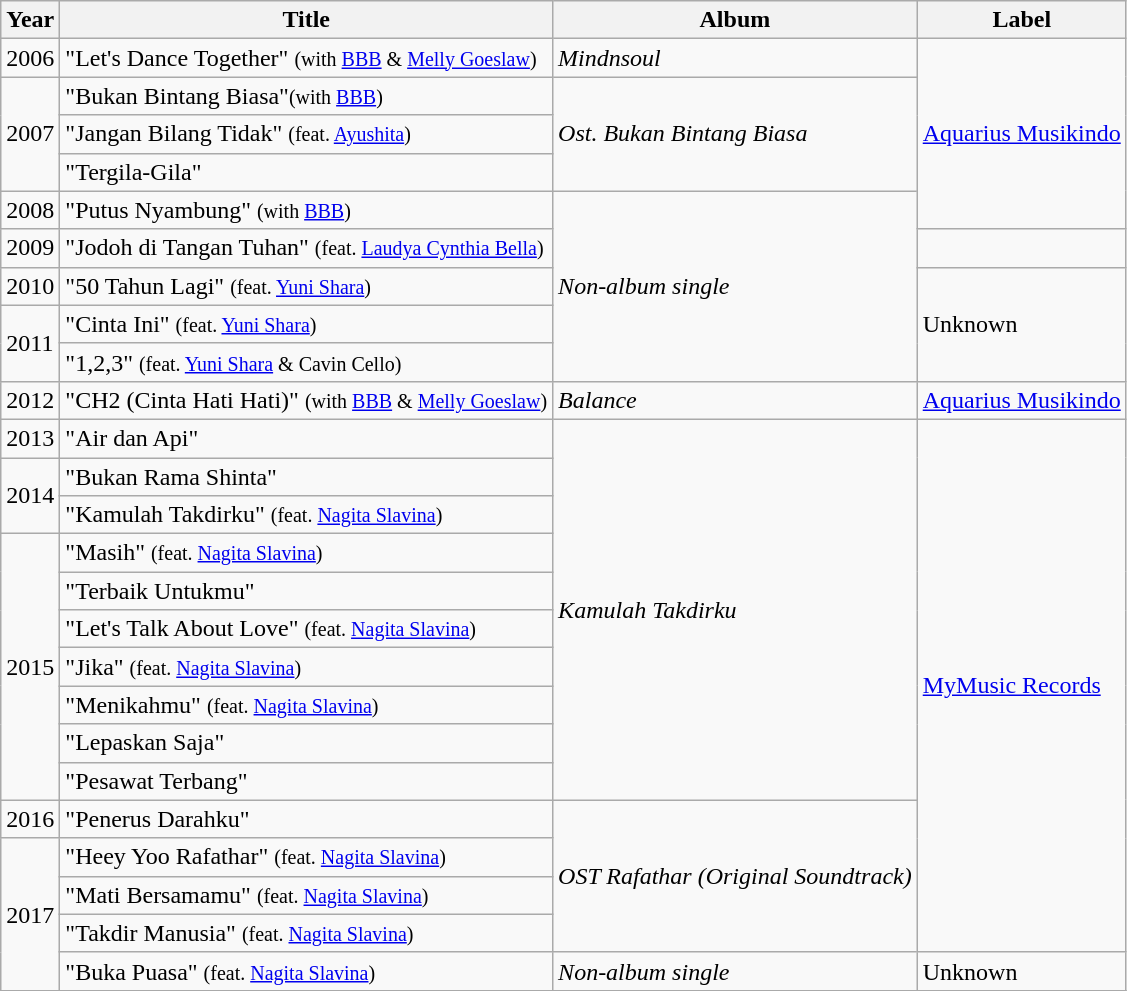<table class="wikitable">
<tr>
<th>Year</th>
<th>Title</th>
<th>Album</th>
<th>Label</th>
</tr>
<tr>
<td>2006</td>
<td>"Let's Dance Together" <small>(with <a href='#'>BBB</a> & <a href='#'>Melly Goeslaw</a>)</small></td>
<td><em>Mindnsoul</em></td>
<td rowspan= "5"><a href='#'>Aquarius Musikindo</a></td>
</tr>
<tr>
<td rowspan= "3">2007</td>
<td>"Bukan Bintang Biasa"<small>(with <a href='#'>BBB</a>)</small></td>
<td rowspan= "3"><em>Ost. Bukan Bintang Biasa</em></td>
</tr>
<tr>
<td>"Jangan Bilang Tidak" <small>(feat. <a href='#'>Ayushita</a>)</small></td>
</tr>
<tr>
<td>"Tergila-Gila"</td>
</tr>
<tr>
<td>2008</td>
<td>"Putus Nyambung" <small>(with <a href='#'>BBB</a>)</small></td>
<td rowspan= "5"><em>Non-album single</em></td>
</tr>
<tr>
<td>2009</td>
<td>"Jodoh di Tangan Tuhan" <small>(feat. <a href='#'>Laudya Cynthia Bella</a>)</small></td>
<td></td>
</tr>
<tr>
<td>2010</td>
<td>"50 Tahun Lagi" <small>(feat. <a href='#'>Yuni Shara</a>)</small></td>
<td rowspan= "3">Unknown</td>
</tr>
<tr>
<td rowspan = "2">2011</td>
<td>"Cinta Ini" <small>(feat. <a href='#'>Yuni Shara</a>)</small></td>
</tr>
<tr>
<td>"1,2,3" <small>(feat. <a href='#'>Yuni Shara</a> & Cavin Cello)</small></td>
</tr>
<tr>
<td>2012</td>
<td>"CH2 (Cinta Hati Hati)" <small>(with <a href='#'>BBB</a> & <a href='#'>Melly Goeslaw</a>)</small></td>
<td><em>Balance</em></td>
<td><a href='#'>Aquarius Musikindo</a></td>
</tr>
<tr>
<td>2013</td>
<td>"Air dan Api"</td>
<td rowspan= "10"><em>Kamulah Takdirku</em></td>
<td rowspan= "14"><a href='#'>MyMusic Records</a></td>
</tr>
<tr>
<td rowspan= "2">2014</td>
<td>"Bukan Rama Shinta"</td>
</tr>
<tr>
<td>"Kamulah Takdirku" <small>(feat. <a href='#'>Nagita Slavina</a>)</small></td>
</tr>
<tr>
<td rowspan= "7">2015</td>
<td>"Masih" <small>(feat. <a href='#'>Nagita Slavina</a>)</small></td>
</tr>
<tr>
<td>"Terbaik Untukmu"</td>
</tr>
<tr>
<td>"Let's Talk About Love" <small>(feat. <a href='#'>Nagita Slavina</a>)</small></td>
</tr>
<tr>
<td>"Jika" <small>(feat. <a href='#'>Nagita Slavina</a>)</small></td>
</tr>
<tr>
<td>"Menikahmu" <small>(feat. <a href='#'>Nagita Slavina</a>)</small></td>
</tr>
<tr>
<td>"Lepaskan Saja"</td>
</tr>
<tr>
<td>"Pesawat Terbang"</td>
</tr>
<tr>
<td rowspan= "1">2016</td>
<td>"Penerus Darahku"</td>
<td rowspan= "4"><em>OST Rafathar (Original Soundtrack)</em></td>
</tr>
<tr>
<td rowspan= "4">2017</td>
<td>"Heey Yoo Rafathar" <small>(feat. <a href='#'>Nagita Slavina</a>)</small></td>
</tr>
<tr>
<td>"Mati Bersamamu" <small>(feat. <a href='#'>Nagita Slavina</a>)</small></td>
</tr>
<tr>
<td>"Takdir Manusia" <small>(feat. <a href='#'>Nagita Slavina</a>)</small></td>
</tr>
<tr>
<td>"Buka Puasa" <small>(feat. <a href='#'>Nagita Slavina</a>)</small></td>
<td rowspan= "1"><em>Non-album single</em></td>
<td rowspan= "1">Unknown</td>
</tr>
<tr>
</tr>
</table>
